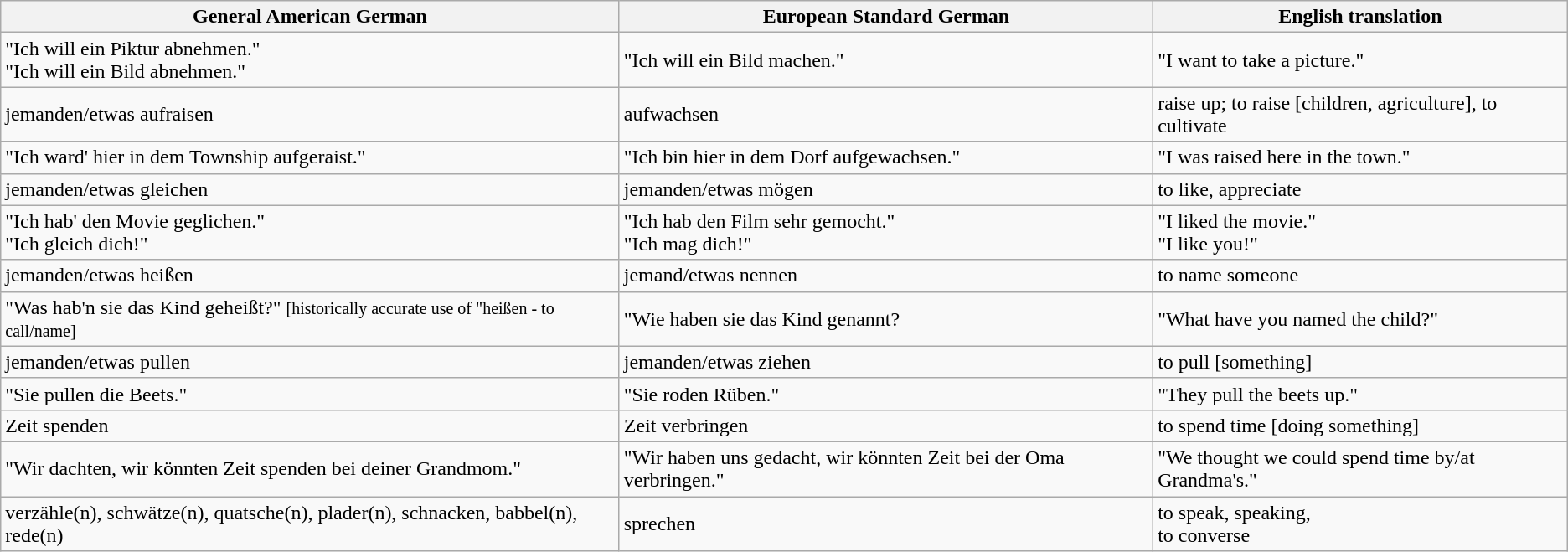<table class="wikitable">
<tr>
<th>General American German</th>
<th>European Standard German</th>
<th>English translation</th>
</tr>
<tr>
<td>"Ich will ein Piktur abnehmen."<br>"Ich will ein Bild abnehmen."</td>
<td>"Ich will ein Bild machen."</td>
<td>"I want to take a picture."</td>
</tr>
<tr>
<td>jemanden/etwas aufraisen</td>
<td>aufwachsen</td>
<td>raise up; to raise [children, agriculture], to cultivate</td>
</tr>
<tr>
<td>"Ich ward' hier in dem Township aufgeraist."</td>
<td>"Ich bin hier in dem Dorf aufgewachsen."</td>
<td>"I was raised here in the town."</td>
</tr>
<tr>
<td>jemanden/etwas gleichen</td>
<td>jemanden/etwas mögen</td>
<td>to like, appreciate</td>
</tr>
<tr>
<td>"Ich hab' den Movie geglichen."<br>"Ich gleich dich!"</td>
<td>"Ich hab den Film sehr gemocht."<br>"Ich mag dich!"</td>
<td>"I liked the movie."<br>"I like you!"</td>
</tr>
<tr>
<td>jemanden/etwas heißen</td>
<td>jemand/etwas nennen</td>
<td>to name someone</td>
</tr>
<tr>
<td>"Was hab'n sie das Kind geheißt?" <small>[historically accurate use of "heißen - to call/name]</small></td>
<td>"Wie haben sie das Kind genannt?</td>
<td>"What have you named the child?"</td>
</tr>
<tr>
<td>jemanden/etwas pullen</td>
<td>jemanden/etwas ziehen</td>
<td>to pull [something]</td>
</tr>
<tr>
<td>"Sie pullen die Beets."</td>
<td>"Sie roden Rüben."</td>
<td>"They pull the beets up."</td>
</tr>
<tr>
<td>Zeit spenden</td>
<td>Zeit verbringen</td>
<td>to spend time [doing something]</td>
</tr>
<tr>
<td>"Wir dachten, wir könnten Zeit spenden bei deiner Grandmom."</td>
<td>"Wir haben uns gedacht, wir könnten Zeit bei der Oma verbringen."</td>
<td>"We thought we could spend time by/at Grandma's."</td>
</tr>
<tr>
<td>verzähle(n), schwätze(n), quatsche(n), plader(n), schnacken, babbel(n), rede(n)</td>
<td>sprechen</td>
<td>to speak, speaking,<br>to converse</td>
</tr>
</table>
